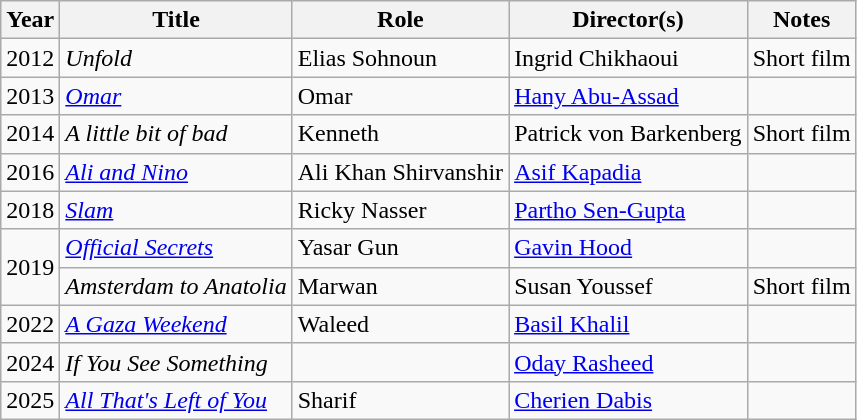<table class="wikitable sortable">
<tr>
<th>Year</th>
<th>Title</th>
<th>Role</th>
<th>Director(s)</th>
<th class="unsortable">Notes</th>
</tr>
<tr>
<td>2012</td>
<td><em>Unfold</em></td>
<td>Elias Sohnoun</td>
<td>Ingrid Chikhaoui</td>
<td>Short film</td>
</tr>
<tr>
<td>2013</td>
<td><em><a href='#'>Omar</a></em></td>
<td>Omar</td>
<td><a href='#'>Hany Abu-Assad</a></td>
<td></td>
</tr>
<tr>
<td>2014</td>
<td><em>A little bit of bad</em></td>
<td>Kenneth</td>
<td>Patrick von Barkenberg</td>
<td>Short film</td>
</tr>
<tr>
<td>2016</td>
<td><em><a href='#'>Ali and Nino</a></em></td>
<td>Ali Khan Shirvanshir</td>
<td><a href='#'>Asif Kapadia</a></td>
<td></td>
</tr>
<tr>
<td>2018</td>
<td><em><a href='#'>Slam</a></em></td>
<td>Ricky Nasser</td>
<td><a href='#'>Partho Sen-Gupta</a></td>
<td></td>
</tr>
<tr>
<td rowspan="2">2019</td>
<td><em><a href='#'>Official Secrets</a></em></td>
<td>Yasar Gun</td>
<td><a href='#'>Gavin Hood</a></td>
<td></td>
</tr>
<tr>
<td><em>Amsterdam to Anatolia</em></td>
<td>Marwan</td>
<td>Susan Youssef</td>
<td>Short film</td>
</tr>
<tr>
<td>2022</td>
<td><em><a href='#'>A Gaza Weekend</a></em></td>
<td>Waleed</td>
<td><a href='#'>Basil Khalil</a></td>
<td></td>
</tr>
<tr>
<td>2024</td>
<td><em>If You See Something</em></td>
<td></td>
<td><a href='#'>Oday Rasheed</a></td>
<td></td>
</tr>
<tr>
<td>2025</td>
<td><em><a href='#'>All That's Left of You</a></em></td>
<td>Sharif</td>
<td><a href='#'>Cherien Dabis</a></td>
<td></td>
</tr>
</table>
